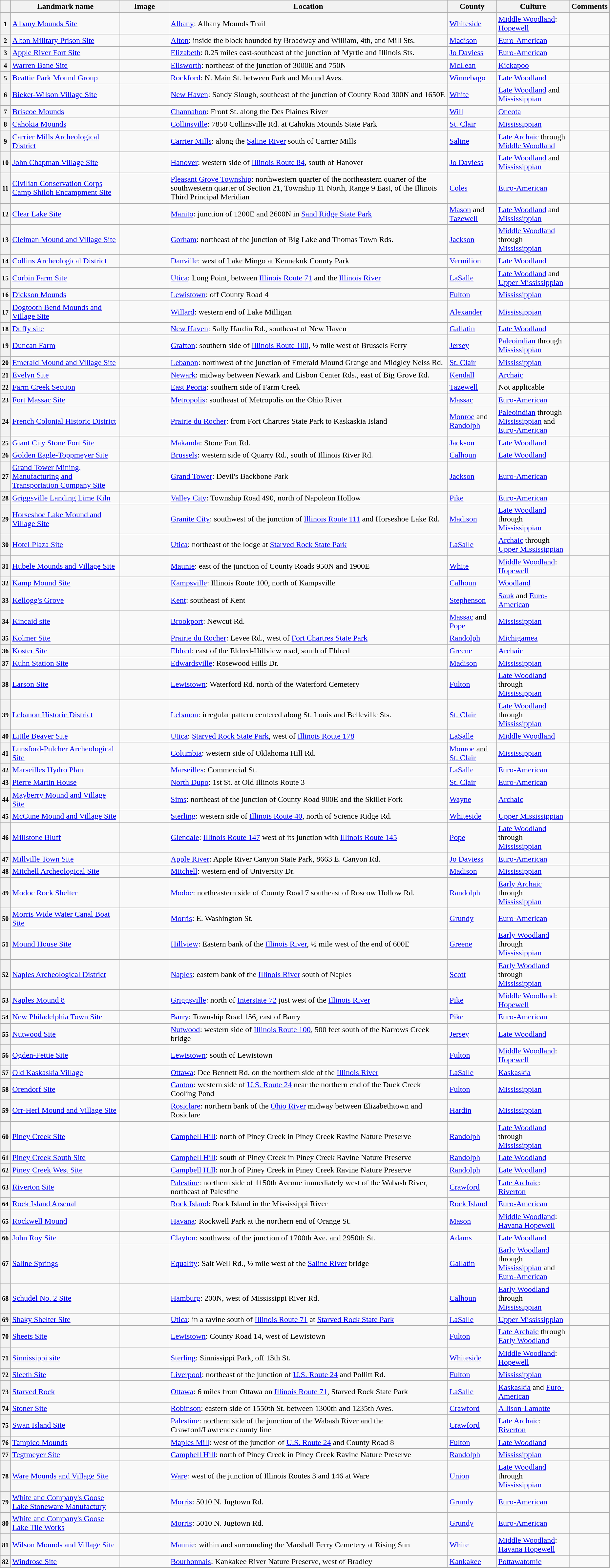<table class="wikitable sortable" style="width:98%">
<tr>
<th></th>
<th width = 18% ><strong>Landmark name</strong></th>
<th width = 8% class="unsortable" ><strong>Image</strong></th>
<th><strong>Location</strong></th>
<th width = 8% ><strong>County</strong></th>
<th width = 12% ><strong>Culture</strong></th>
<th class="unsortable" ><strong>Comments</strong></th>
</tr>
<tr ->
<th><small>1</small></th>
<td><a href='#'>Albany Mounds Site</a></td>
<td></td>
<td><a href='#'>Albany</a>: Albany Mounds Trail<br><small></small></td>
<td><a href='#'>Whiteside</a></td>
<td><a href='#'>Middle Woodland</a>: <a href='#'>Hopewell</a></td>
<td></td>
</tr>
<tr ->
<th><small>2</small></th>
<td><a href='#'>Alton Military Prison Site</a></td>
<td></td>
<td><a href='#'>Alton</a>: inside the block bounded by Broadway and William, 4th, and Mill Sts.<br><small></small></td>
<td><a href='#'>Madison</a></td>
<td><a href='#'>Euro-American</a></td>
<td></td>
</tr>
<tr ->
<th><small>3</small></th>
<td><a href='#'>Apple River Fort Site</a></td>
<td></td>
<td><a href='#'>Elizabeth</a>: 0.25 miles east-southeast of the junction of Myrtle and Illinois Sts.<br><small></small></td>
<td><a href='#'>Jo Daviess</a></td>
<td><a href='#'>Euro-American</a></td>
<td></td>
</tr>
<tr ->
<th><small>4</small></th>
<td><a href='#'>Warren Bane Site</a></td>
<td></td>
<td><a href='#'>Ellsworth</a>: northeast of the junction of 3000E and 750N<br><small></small></td>
<td><a href='#'>McLean</a></td>
<td><a href='#'>Kickapoo</a></td>
<td></td>
</tr>
<tr ->
<th><small>5</small></th>
<td><a href='#'>Beattie Park Mound Group</a></td>
<td></td>
<td><a href='#'>Rockford</a>: N. Main St. between Park and Mound Aves.<br><small></small></td>
<td><a href='#'>Winnebago</a></td>
<td><a href='#'>Late Woodland</a></td>
<td></td>
</tr>
<tr ->
<th><small>6</small></th>
<td><a href='#'>Bieker-Wilson Village Site</a></td>
<td></td>
<td><a href='#'>New Haven</a>: Sandy Slough, southeast of the junction of County Road 300N and 1650E<br><small></small></td>
<td><a href='#'>White</a></td>
<td><a href='#'>Late Woodland</a> and <a href='#'>Mississippian</a></td>
<td></td>
</tr>
<tr ->
<th><small>7</small></th>
<td><a href='#'>Briscoe Mounds</a></td>
<td></td>
<td><a href='#'>Channahon</a>: Front St. along the Des Plaines River<br><small></small></td>
<td><a href='#'>Will</a></td>
<td><a href='#'>Oneota</a></td>
<td></td>
</tr>
<tr ->
<th><small>8</small></th>
<td><a href='#'>Cahokia Mounds</a></td>
<td></td>
<td><a href='#'>Collinsville</a>: 7850 Collinsville Rd. at Cahokia Mounds State Park<br><small></small></td>
<td><a href='#'>St. Clair</a></td>
<td><a href='#'>Mississippian</a></td>
<td></td>
</tr>
<tr ->
<th><small>9</small></th>
<td><a href='#'>Carrier Mills Archeological District</a></td>
<td></td>
<td><a href='#'>Carrier Mills</a>: along the <a href='#'>Saline River</a> south of Carrier Mills<br><small></small></td>
<td><a href='#'>Saline</a></td>
<td><a href='#'>Late Archaic</a> through <a href='#'>Middle Woodland</a></td>
<td></td>
</tr>
<tr ->
<th><small>10</small></th>
<td><a href='#'>John Chapman Village Site</a></td>
<td></td>
<td><a href='#'>Hanover</a>: western side of <a href='#'>Illinois Route 84</a>, south of Hanover<br><small></small></td>
<td><a href='#'>Jo Daviess</a></td>
<td><a href='#'>Late Woodland</a> and <a href='#'>Mississippian</a></td>
<td></td>
</tr>
<tr ->
<th><small>11</small></th>
<td><a href='#'>Civilian Conservation Corps Camp Shiloh Encampment Site</a></td>
<td></td>
<td><a href='#'>Pleasant Grove Township</a>: northwestern quarter of the northeastern quarter of the southwestern quarter of Section 21, Township 11 North, Range 9 East, of the Illinois Third Principal Meridian<br><small></small></td>
<td><a href='#'>Coles</a></td>
<td><a href='#'>Euro-American</a></td>
<td></td>
</tr>
<tr ->
<th><small>12</small></th>
<td><a href='#'>Clear Lake Site</a></td>
<td></td>
<td><a href='#'>Manito</a>: junction of 1200E and 2600N in <a href='#'>Sand Ridge State Park</a><br><small></small></td>
<td><a href='#'>Mason</a> and <a href='#'>Tazewell</a></td>
<td><a href='#'>Late Woodland</a> and <a href='#'>Mississippian</a></td>
<td></td>
</tr>
<tr ->
<th><small>13</small></th>
<td><a href='#'>Cleiman Mound and Village Site</a></td>
<td></td>
<td><a href='#'>Gorham</a>: northeast of the junction of Big Lake and Thomas Town Rds.<br><small></small></td>
<td><a href='#'>Jackson</a></td>
<td><a href='#'>Middle Woodland</a> through <a href='#'>Mississippian</a></td>
<td></td>
</tr>
<tr ->
<th><small>14</small></th>
<td><a href='#'>Collins Archeological District</a></td>
<td></td>
<td><a href='#'>Danville</a>: west of Lake Mingo at Kennekuk County Park<br><small></small></td>
<td><a href='#'>Vermilion</a></td>
<td><a href='#'>Late Woodland</a></td>
<td></td>
</tr>
<tr ->
<th><small>15</small></th>
<td><a href='#'>Corbin Farm Site</a></td>
<td></td>
<td><a href='#'>Utica</a>: Long Point, between <a href='#'>Illinois Route 71</a> and the <a href='#'>Illinois River</a><br><small></small></td>
<td><a href='#'>LaSalle</a></td>
<td><a href='#'>Late Woodland</a> and <a href='#'>Upper Mississippian</a></td>
<td></td>
</tr>
<tr ->
<th><small>16</small></th>
<td><a href='#'>Dickson Mounds</a></td>
<td></td>
<td><a href='#'>Lewistown</a>: off County Road 4<br><small></small></td>
<td><a href='#'>Fulton</a></td>
<td><a href='#'>Mississippian</a></td>
<td></td>
</tr>
<tr ->
<th><small>17</small></th>
<td><a href='#'>Dogtooth Bend Mounds and Village Site</a></td>
<td></td>
<td><a href='#'>Willard</a>: western end of Lake Milligan<br><small></small></td>
<td><a href='#'>Alexander</a></td>
<td><a href='#'>Mississippian</a></td>
<td></td>
</tr>
<tr ->
<th><small>18</small></th>
<td><a href='#'>Duffy site</a></td>
<td></td>
<td><a href='#'>New Haven</a>: Sally Hardin Rd., southeast of New Haven<br><small></small></td>
<td><a href='#'>Gallatin</a></td>
<td><a href='#'>Late Woodland</a></td>
<td></td>
</tr>
<tr ->
<th><small>19</small></th>
<td><a href='#'>Duncan Farm</a></td>
<td></td>
<td><a href='#'>Grafton</a>: southern side of <a href='#'>Illinois Route 100</a>, ½ mile west of Brussels Ferry<br><small></small></td>
<td><a href='#'>Jersey</a></td>
<td><a href='#'>Paleoindian</a> through <a href='#'>Mississippian</a></td>
<td></td>
</tr>
<tr ->
<th><small>20</small></th>
<td><a href='#'>Emerald Mound and Village Site</a></td>
<td></td>
<td><a href='#'>Lebanon</a>: northwest of the junction of Emerald Mound Grange and Midgley Neiss Rd.<br><small></small></td>
<td><a href='#'>St. Clair</a></td>
<td><a href='#'>Mississippian</a></td>
<td></td>
</tr>
<tr ->
<th><small>21</small></th>
<td><a href='#'>Evelyn Site</a></td>
<td></td>
<td><a href='#'>Newark</a>: midway between Newark and Lisbon Center Rds., east of Big Grove Rd.<br><small></small></td>
<td><a href='#'>Kendall</a></td>
<td><a href='#'>Archaic</a></td>
<td></td>
</tr>
<tr ->
<th><small>22</small></th>
<td><a href='#'>Farm Creek Section</a></td>
<td></td>
<td><a href='#'>East Peoria</a>: southern side of Farm Creek<br><small></small></td>
<td><a href='#'>Tazewell</a></td>
<td>Not applicable</td>
<td></td>
</tr>
<tr ->
<th><small>23</small></th>
<td><a href='#'>Fort Massac Site</a></td>
<td></td>
<td><a href='#'>Metropolis</a>: southeast of Metropolis on the Ohio River<br><small></small></td>
<td><a href='#'>Massac</a></td>
<td><a href='#'>Euro-American</a></td>
<td></td>
</tr>
<tr ->
<th><small>24</small></th>
<td><a href='#'>French Colonial Historic District</a></td>
<td></td>
<td><a href='#'>Prairie du Rocher</a>: from Fort Chartres State Park to Kaskaskia Island<br><small></small></td>
<td><a href='#'>Monroe</a> and <a href='#'>Randolph</a></td>
<td><a href='#'>Paleoindian</a> through <a href='#'>Mississippian</a> and <a href='#'>Euro-American</a></td>
<td></td>
</tr>
<tr ->
<th><small>25</small></th>
<td><a href='#'>Giant City Stone Fort Site</a></td>
<td></td>
<td><a href='#'>Makanda</a>: Stone Fort Rd.<br><small></small></td>
<td><a href='#'>Jackson</a></td>
<td><a href='#'>Late Woodland</a></td>
<td></td>
</tr>
<tr ->
<th><small>26</small></th>
<td><a href='#'>Golden Eagle-Toppmeyer Site</a></td>
<td></td>
<td><a href='#'>Brussels</a>: western side of Quarry Rd., south of Illinois River Rd.<br><small></small></td>
<td><a href='#'>Calhoun</a></td>
<td><a href='#'>Late Woodland</a></td>
<td></td>
</tr>
<tr ->
<th><small>27</small></th>
<td><a href='#'>Grand Tower Mining, Manufacturing and Transportation Company Site</a></td>
<td></td>
<td><a href='#'>Grand Tower</a>: Devil's Backbone Park<br><small></small></td>
<td><a href='#'>Jackson</a></td>
<td><a href='#'>Euro-American</a></td>
<td></td>
</tr>
<tr ->
<th><small>28</small></th>
<td><a href='#'>Griggsville Landing Lime Kiln</a></td>
<td></td>
<td><a href='#'>Valley City</a>: Township Road 490, north of Napoleon Hollow<br><small></small></td>
<td><a href='#'>Pike</a></td>
<td><a href='#'>Euro-American</a></td>
<td></td>
</tr>
<tr ->
<th><small>29</small></th>
<td><a href='#'>Horseshoe Lake Mound and Village Site</a></td>
<td></td>
<td><a href='#'>Granite City</a>: southwest of the junction of <a href='#'>Illinois Route 111</a> and Horseshoe Lake Rd.<br><small></small></td>
<td><a href='#'>Madison</a></td>
<td><a href='#'>Late Woodland</a> through <a href='#'>Mississippian</a></td>
<td></td>
</tr>
<tr ->
<th><small>30</small></th>
<td><a href='#'>Hotel Plaza Site</a></td>
<td></td>
<td><a href='#'>Utica</a>: northeast of the lodge at <a href='#'>Starved Rock State Park</a><br><small></small></td>
<td><a href='#'>LaSalle</a></td>
<td><a href='#'>Archaic</a> through <a href='#'>Upper Mississippian</a></td>
<td></td>
</tr>
<tr ->
<th><small>31</small></th>
<td><a href='#'>Hubele Mounds and Village Site</a></td>
<td></td>
<td><a href='#'>Maunie</a>: east of the junction of County Roads 950N and 1900E<br><small></small></td>
<td><a href='#'>White</a></td>
<td><a href='#'>Middle Woodland</a>: <a href='#'>Hopewell</a></td>
<td></td>
</tr>
<tr ->
<th><small>32</small></th>
<td><a href='#'>Kamp Mound Site</a></td>
<td></td>
<td><a href='#'>Kampsville</a>: Illinois Route 100, north of Kampsville<br><small></small></td>
<td><a href='#'>Calhoun</a></td>
<td><a href='#'>Woodland</a></td>
<td></td>
</tr>
<tr ->
<th><small>33</small></th>
<td><a href='#'>Kellogg's Grove</a></td>
<td></td>
<td><a href='#'>Kent</a>: southeast of Kent<br><small></small></td>
<td><a href='#'>Stephenson</a></td>
<td><a href='#'>Sauk</a> and <a href='#'>Euro-American</a></td>
<td></td>
</tr>
<tr ->
<th><small>34</small></th>
<td><a href='#'>Kincaid site</a></td>
<td></td>
<td><a href='#'>Brookport</a>: Newcut Rd.<br><small></small></td>
<td><a href='#'>Massac</a> and <a href='#'>Pope</a></td>
<td><a href='#'>Mississippian</a></td>
<td></td>
</tr>
<tr ->
<th><small>35</small></th>
<td><a href='#'>Kolmer Site</a></td>
<td></td>
<td><a href='#'>Prairie du Rocher</a>: Levee Rd., west of <a href='#'>Fort Chartres State Park</a><br><small></small></td>
<td><a href='#'>Randolph</a></td>
<td><a href='#'>Michigamea</a></td>
<td></td>
</tr>
<tr ->
<th><small>36</small></th>
<td><a href='#'>Koster Site</a></td>
<td></td>
<td><a href='#'>Eldred</a>:  east of the Eldred-Hillview road,  south of Eldred<br><small></small></td>
<td><a href='#'>Greene</a></td>
<td><a href='#'>Archaic</a></td>
<td></td>
</tr>
<tr ->
<th><small>37</small></th>
<td><a href='#'>Kuhn Station Site</a></td>
<td></td>
<td><a href='#'>Edwardsville</a>: Rosewood Hills Dr.<br><small></small></td>
<td><a href='#'>Madison</a></td>
<td><a href='#'>Mississippian</a></td>
<td></td>
</tr>
<tr ->
<th><small>38</small></th>
<td><a href='#'>Larson Site</a></td>
<td></td>
<td><a href='#'>Lewistown</a>: Waterford Rd. north of the Waterford Cemetery<br><small></small></td>
<td><a href='#'>Fulton</a></td>
<td><a href='#'>Late Woodland</a> through <a href='#'>Mississippian</a></td>
<td></td>
</tr>
<tr ->
<th><small>39</small></th>
<td><a href='#'>Lebanon Historic District</a></td>
<td></td>
<td><a href='#'>Lebanon</a>: irregular pattern centered along St. Louis and Belleville Sts.<br><small></small></td>
<td><a href='#'>St. Clair</a></td>
<td><a href='#'>Late Woodland</a> through <a href='#'>Mississippian</a></td>
<td></td>
</tr>
<tr ->
<th><small>40</small></th>
<td><a href='#'>Little Beaver Site</a></td>
<td></td>
<td><a href='#'>Utica</a>: <a href='#'>Starved Rock State Park</a>, west of <a href='#'>Illinois Route 178</a><br><small></small></td>
<td><a href='#'>LaSalle</a></td>
<td><a href='#'>Middle Woodland</a></td>
<td></td>
</tr>
<tr ->
<th><small>41</small></th>
<td><a href='#'>Lunsford-Pulcher Archeological Site</a></td>
<td></td>
<td><a href='#'>Columbia</a>: western side of Oklahoma Hill Rd.<br><small></small></td>
<td><a href='#'>Monroe</a> and <a href='#'>St. Clair</a></td>
<td><a href='#'>Mississippian</a></td>
<td></td>
</tr>
<tr ->
<th><small>42</small></th>
<td><a href='#'>Marseilles Hydro Plant</a></td>
<td></td>
<td><a href='#'>Marseilles</a>: Commercial St.<br><small></small></td>
<td><a href='#'>LaSalle</a></td>
<td><a href='#'>Euro-American</a></td>
<td></td>
</tr>
<tr ->
<th><small>43</small></th>
<td><a href='#'>Pierre Martin House</a></td>
<td></td>
<td><a href='#'>North Dupo</a>: 1st St. at Old Illinois Route 3<br><small></small></td>
<td><a href='#'>St. Clair</a></td>
<td><a href='#'>Euro-American</a></td>
<td></td>
</tr>
<tr ->
<th><small>44</small></th>
<td><a href='#'>Mayberry Mound and Village Site</a></td>
<td></td>
<td><a href='#'>Sims</a>: northeast of the junction of County Road 900E and the Skillet Fork<br><small></small></td>
<td><a href='#'>Wayne</a></td>
<td><a href='#'>Archaic</a></td>
<td></td>
</tr>
<tr ->
<th><small>45</small></th>
<td><a href='#'>McCune Mound and Village Site</a></td>
<td></td>
<td><a href='#'>Sterling</a>: western side of <a href='#'>Illinois Route 40</a>, north of Science Ridge Rd.<br><small></small></td>
<td><a href='#'>Whiteside</a></td>
<td><a href='#'>Upper Mississippian</a></td>
<td></td>
</tr>
<tr ->
<th><small>46</small></th>
<td><a href='#'>Millstone Bluff</a></td>
<td></td>
<td><a href='#'>Glendale</a>: <a href='#'>Illinois Route 147</a> west of its junction with <a href='#'>Illinois Route 145</a><br><small></small></td>
<td><a href='#'>Pope</a></td>
<td><a href='#'>Late Woodland</a> through <a href='#'>Mississippian</a></td>
<td></td>
</tr>
<tr ->
<th><small>47</small></th>
<td><a href='#'>Millville Town Site</a></td>
<td></td>
<td><a href='#'>Apple River</a>: Apple River Canyon State Park, 8663 E. Canyon Rd.<br><small></small></td>
<td><a href='#'>Jo Daviess</a></td>
<td><a href='#'>Euro-American</a></td>
<td></td>
</tr>
<tr ->
<th><small>48</small></th>
<td><a href='#'>Mitchell Archeological Site</a></td>
<td></td>
<td><a href='#'>Mitchell</a>: western end of University Dr.<br><small></small></td>
<td><a href='#'>Madison</a></td>
<td><a href='#'>Mississippian</a></td>
<td></td>
</tr>
<tr ->
<th><small>49</small></th>
<td><a href='#'>Modoc Rock Shelter</a></td>
<td></td>
<td><a href='#'>Modoc</a>: northeastern side of County Road 7 southeast of Roscow Hollow Rd.<br><small></small></td>
<td><a href='#'>Randolph</a></td>
<td><a href='#'>Early Archaic</a> through <a href='#'>Mississippian</a></td>
<td></td>
</tr>
<tr ->
<th><small>50</small></th>
<td><a href='#'>Morris Wide Water Canal Boat Site</a></td>
<td></td>
<td><a href='#'>Morris</a>: E. Washington St.<br><small></small></td>
<td><a href='#'>Grundy</a></td>
<td><a href='#'>Euro-American</a></td>
<td></td>
</tr>
<tr ->
<th><small>51</small></th>
<td><a href='#'>Mound House Site</a></td>
<td></td>
<td><a href='#'>Hillview</a>: Eastern bank of the <a href='#'>Illinois River</a>, ½ mile west of the end of 600E<br><small></small></td>
<td><a href='#'>Greene</a></td>
<td><a href='#'>Early Woodland</a> through <a href='#'>Mississippian</a></td>
<td></td>
</tr>
<tr ->
<th><small>52</small></th>
<td><a href='#'>Naples Archeological District</a></td>
<td></td>
<td><a href='#'>Naples</a>: eastern bank of the <a href='#'>Illinois River</a> south of Naples<br><small></small></td>
<td><a href='#'>Scott</a></td>
<td><a href='#'>Early Woodland</a> through <a href='#'>Mississippian</a></td>
<td></td>
</tr>
<tr ->
<th><small>53</small></th>
<td><a href='#'>Naples Mound 8</a></td>
<td></td>
<td><a href='#'>Griggsville</a>: north of <a href='#'>Interstate 72</a> just west of the <a href='#'>Illinois River</a><br><small></small></td>
<td><a href='#'>Pike</a></td>
<td><a href='#'>Middle Woodland</a>: <a href='#'>Hopewell</a></td>
<td></td>
</tr>
<tr ->
<th><small>54</small></th>
<td><a href='#'>New Philadelphia Town Site</a></td>
<td></td>
<td><a href='#'>Barry</a>: Township Road 156, east of Barry<br><small></small></td>
<td><a href='#'>Pike</a></td>
<td><a href='#'>Euro-American</a></td>
<td></td>
</tr>
<tr ->
<th><small>55</small></th>
<td><a href='#'>Nutwood Site</a></td>
<td></td>
<td><a href='#'>Nutwood</a>: western side of <a href='#'>Illinois Route 100</a>, 500 feet south of the Narrows Creek bridge<br><small></small></td>
<td><a href='#'>Jersey</a></td>
<td><a href='#'>Late Woodland</a></td>
<td></td>
</tr>
<tr ->
<th><small>56</small></th>
<td><a href='#'>Ogden-Fettie Site</a></td>
<td></td>
<td><a href='#'>Lewistown</a>: south of Lewistown<br><small></small></td>
<td><a href='#'>Fulton</a></td>
<td><a href='#'>Middle Woodland</a>: <a href='#'>Hopewell</a></td>
<td></td>
</tr>
<tr ->
<th><small>57</small></th>
<td><a href='#'>Old Kaskaskia Village</a></td>
<td></td>
<td><a href='#'>Ottawa</a>: Dee Bennett Rd. on the northern side of the <a href='#'>Illinois River</a><br><small></small></td>
<td><a href='#'>LaSalle</a></td>
<td><a href='#'>Kaskaskia</a></td>
<td></td>
</tr>
<tr ->
<th><small>58</small></th>
<td><a href='#'>Orendorf Site</a></td>
<td></td>
<td><a href='#'>Canton</a>: western side of <a href='#'>U.S. Route 24</a> near the northern end of the Duck Creek Cooling Pond<br><small></small></td>
<td><a href='#'>Fulton</a></td>
<td><a href='#'>Mississippian</a></td>
<td></td>
</tr>
<tr ->
<th><small>59</small></th>
<td><a href='#'>Orr-Herl Mound and Village Site</a></td>
<td></td>
<td><a href='#'>Rosiclare</a>: northern bank of the <a href='#'>Ohio River</a> midway between Elizabethtown and Rosiclare<br><small></small></td>
<td><a href='#'>Hardin</a></td>
<td><a href='#'>Mississippian</a></td>
<td></td>
</tr>
<tr ->
<th><small>60</small></th>
<td><a href='#'>Piney Creek Site</a></td>
<td></td>
<td><a href='#'>Campbell Hill</a>: north of Piney Creek in Piney Creek Ravine Nature Preserve<br><small></small></td>
<td><a href='#'>Randolph</a></td>
<td><a href='#'>Late Woodland</a> through <a href='#'>Mississippian</a></td>
<td></td>
</tr>
<tr ->
<th><small>61</small></th>
<td><a href='#'>Piney Creek South Site</a></td>
<td></td>
<td><a href='#'>Campbell Hill</a>: south of Piney Creek in Piney Creek Ravine Nature Preserve<br><small></small></td>
<td><a href='#'>Randolph</a></td>
<td><a href='#'>Late Woodland</a></td>
<td></td>
</tr>
<tr ->
<th><small>62</small></th>
<td><a href='#'>Piney Creek West Site</a></td>
<td></td>
<td><a href='#'>Campbell Hill</a>: north of Piney Creek in Piney Creek Ravine Nature Preserve<br><small></small></td>
<td><a href='#'>Randolph</a></td>
<td><a href='#'>Late Woodland</a></td>
<td></td>
</tr>
<tr ->
<th><small>63</small></th>
<td><a href='#'>Riverton Site</a></td>
<td></td>
<td><a href='#'>Palestine</a>: northern side of 1150th Avenue immediately west of the Wabash River, northeast of Palestine<br><small></small></td>
<td><a href='#'>Crawford</a></td>
<td><a href='#'>Late Archaic</a>: <a href='#'>Riverton</a></td>
<td></td>
</tr>
<tr ->
<th><small>64</small></th>
<td><a href='#'>Rock Island Arsenal</a></td>
<td></td>
<td><a href='#'>Rock Island</a>: Rock Island in the Mississippi River<br><small></small></td>
<td><a href='#'>Rock Island</a></td>
<td><a href='#'>Euro-American</a></td>
<td></td>
</tr>
<tr ->
<th><small>65</small></th>
<td><a href='#'>Rockwell Mound</a></td>
<td></td>
<td><a href='#'>Havana</a>: Rockwell Park at the northern end of Orange St.<br><small></small></td>
<td><a href='#'>Mason</a></td>
<td><a href='#'>Middle Woodland</a>: <a href='#'>Havana Hopewell</a></td>
<td></td>
</tr>
<tr ->
<th><small>66</small></th>
<td><a href='#'>John Roy Site</a></td>
<td></td>
<td><a href='#'>Clayton</a>: southwest of the junction of 1700th Ave. and 2950th St.<br><small></small></td>
<td><a href='#'>Adams</a></td>
<td><a href='#'>Late Woodland</a></td>
<td></td>
</tr>
<tr ->
<th><small>67</small></th>
<td><a href='#'>Saline Springs</a></td>
<td></td>
<td><a href='#'>Equality</a>: Salt Well Rd., ½ mile west of the <a href='#'>Saline River</a> bridge<br><small></small></td>
<td><a href='#'>Gallatin</a></td>
<td><a href='#'>Early Woodland</a> through <a href='#'>Mississippian</a> and <a href='#'>Euro-American</a></td>
<td></td>
</tr>
<tr ->
<th><small>68</small></th>
<td><a href='#'>Schudel No. 2 Site</a></td>
<td></td>
<td><a href='#'>Hamburg</a>: 200N, west of Mississippi River Rd.<br><small></small></td>
<td><a href='#'>Calhoun</a></td>
<td><a href='#'>Early Woodland</a> through <a href='#'>Mississippian</a></td>
<td></td>
</tr>
<tr ->
<th><small>69</small></th>
<td><a href='#'>Shaky Shelter Site</a></td>
<td></td>
<td><a href='#'>Utica</a>: in a ravine south of <a href='#'>Illinois Route 71</a> at <a href='#'>Starved Rock State Park</a><br><small></small></td>
<td><a href='#'>LaSalle</a></td>
<td><a href='#'>Upper Mississippian</a></td>
<td></td>
</tr>
<tr ->
<th><small>70</small></th>
<td><a href='#'>Sheets Site</a></td>
<td></td>
<td><a href='#'>Lewistown</a>: County Road 14, west of Lewistown<br><small></small></td>
<td><a href='#'>Fulton</a></td>
<td><a href='#'>Late Archaic</a> through <a href='#'>Early Woodland</a></td>
<td></td>
</tr>
<tr ->
<th><small>71</small></th>
<td><a href='#'>Sinnissippi site</a></td>
<td></td>
<td><a href='#'>Sterling</a>: Sinnissippi Park, off 13th St.<br><small></small></td>
<td><a href='#'>Whiteside</a></td>
<td><a href='#'>Middle Woodland</a>: <a href='#'>Hopewell</a></td>
<td></td>
</tr>
<tr ->
<th><small>72</small></th>
<td><a href='#'>Sleeth Site</a></td>
<td></td>
<td><a href='#'>Liverpool</a>: northeast of the junction of <a href='#'>U.S. Route 24</a> and Pollitt Rd.<br><small></small></td>
<td><a href='#'>Fulton</a></td>
<td><a href='#'>Mississippian</a></td>
<td></td>
</tr>
<tr ->
<th><small>73</small></th>
<td><a href='#'>Starved Rock</a></td>
<td></td>
<td><a href='#'>Ottawa</a>: 6 miles from Ottawa on <a href='#'>Illinois Route 71</a>, Starved Rock State Park<br><small></small></td>
<td><a href='#'>LaSalle</a></td>
<td><a href='#'>Kaskaskia</a> and <a href='#'>Euro-American</a></td>
<td></td>
</tr>
<tr ->
<th><small>74</small></th>
<td><a href='#'>Stoner Site</a></td>
<td></td>
<td><a href='#'>Robinson</a>: eastern side of 1550th St. between 1300th and 1235th Aves.<br><small></small></td>
<td><a href='#'>Crawford</a></td>
<td><a href='#'>Allison-Lamotte</a></td>
<td></td>
</tr>
<tr ->
<th><small>75</small></th>
<td><a href='#'>Swan Island Site</a></td>
<td></td>
<td><a href='#'>Palestine</a>: northern side of the junction of the Wabash River and the Crawford/Lawrence county line<br><small></small></td>
<td><a href='#'>Crawford</a></td>
<td><a href='#'>Late Archaic</a>: <a href='#'>Riverton</a></td>
<td></td>
</tr>
<tr ->
<th><small>76</small></th>
<td><a href='#'>Tampico Mounds</a></td>
<td></td>
<td><a href='#'>Maples Mill</a>: west of the junction of <a href='#'>U.S. Route 24</a> and County Road 8<br><small></small></td>
<td><a href='#'>Fulton</a></td>
<td><a href='#'>Late Woodland</a></td>
<td></td>
</tr>
<tr ->
<th><small>77</small></th>
<td><a href='#'>Tegtmeyer Site</a></td>
<td></td>
<td><a href='#'>Campbell Hill</a>: north of Piney Creek in Piney Creek Ravine Nature Preserve<br><small></small></td>
<td><a href='#'>Randolph</a></td>
<td><a href='#'>Mississippian</a></td>
<td></td>
</tr>
<tr ->
<th><small>78</small></th>
<td><a href='#'>Ware Mounds and Village Site</a></td>
<td></td>
<td><a href='#'>Ware</a>: west of the junction of Illinois Routes 3 and 146 at Ware<br><small></small></td>
<td><a href='#'>Union</a></td>
<td><a href='#'>Late Woodland</a> through <a href='#'>Mississippian</a></td>
<td></td>
</tr>
<tr ->
<th><small>79</small></th>
<td><a href='#'>White and Company's Goose Lake Stoneware Manufactury</a></td>
<td></td>
<td><a href='#'>Morris</a>: 5010 N. Jugtown Rd.<br><small></small></td>
<td><a href='#'>Grundy</a></td>
<td><a href='#'>Euro-American</a></td>
<td></td>
</tr>
<tr ->
<th><small>80</small></th>
<td><a href='#'>White and Company's Goose Lake Tile Works</a></td>
<td></td>
<td><a href='#'>Morris</a>: 5010 N. Jugtown Rd.<br><small></small></td>
<td><a href='#'>Grundy</a></td>
<td><a href='#'>Euro-American</a></td>
<td></td>
</tr>
<tr ->
<th><small>81</small></th>
<td><a href='#'>Wilson Mounds and Village Site</a></td>
<td></td>
<td><a href='#'>Maunie</a>: within and surrounding the Marshall Ferry Cemetery at Rising Sun<br><small></small></td>
<td><a href='#'>White</a></td>
<td><a href='#'>Middle Woodland</a>: <a href='#'>Havana Hopewell</a></td>
<td></td>
</tr>
<tr ->
<th><small>82</small></th>
<td><a href='#'>Windrose Site</a></td>
<td></td>
<td><a href='#'>Bourbonnais</a>: Kankakee River Nature Preserve, west of Bradley<br><small></small></td>
<td><a href='#'>Kankakee</a></td>
<td><a href='#'>Pottawatomie</a></td>
<td></td>
</tr>
</table>
